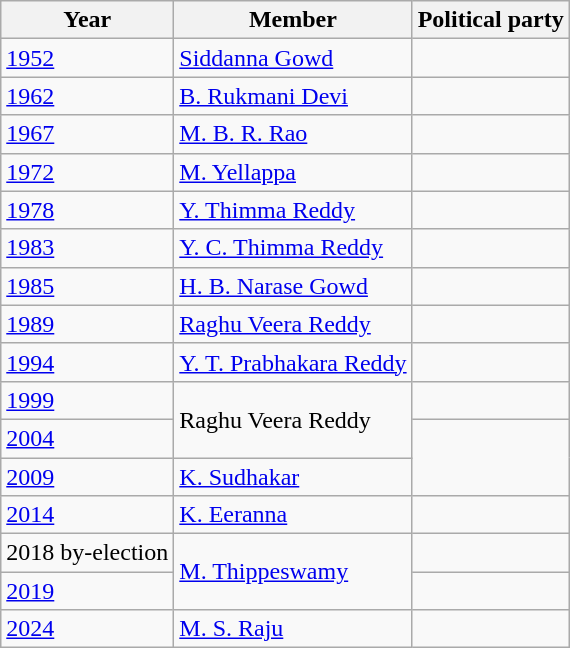<table class="wikitable sortable">
<tr>
<th>Year</th>
<th>Member</th>
<th colspan="2">Political party</th>
</tr>
<tr>
<td><a href='#'>1952</a></td>
<td><a href='#'>Siddanna Gowd</a></td>
<td></td>
</tr>
<tr>
<td><a href='#'>1962</a></td>
<td><a href='#'>B. Rukmani Devi</a></td>
<td></td>
</tr>
<tr>
<td><a href='#'>1967</a></td>
<td><a href='#'>M. B. R. Rao</a></td>
<td></td>
</tr>
<tr>
<td><a href='#'>1972</a></td>
<td><a href='#'>M. Yellappa</a></td>
<td></td>
</tr>
<tr>
<td><a href='#'>1978</a></td>
<td><a href='#'>Y. Thimma Reddy</a></td>
<td></td>
</tr>
<tr>
<td><a href='#'>1983</a></td>
<td><a href='#'>Y. C. Thimma Reddy</a></td>
<td></td>
</tr>
<tr>
<td><a href='#'>1985</a></td>
<td><a href='#'>H. B. Narase Gowd</a></td>
<td></td>
</tr>
<tr>
<td><a href='#'>1989</a></td>
<td><a href='#'>Raghu Veera Reddy</a></td>
<td></td>
</tr>
<tr>
<td><a href='#'>1994</a></td>
<td><a href='#'>Y. T. Prabhakara Reddy</a></td>
<td></td>
</tr>
<tr>
<td><a href='#'>1999</a></td>
<td rowspan=2>Raghu Veera Reddy</td>
<td></td>
</tr>
<tr>
<td><a href='#'>2004</a></td>
</tr>
<tr>
<td><a href='#'>2009</a></td>
<td><a href='#'>K. Sudhakar</a></td>
</tr>
<tr>
<td><a href='#'>2014</a></td>
<td><a href='#'>K. Eeranna</a></td>
<td></td>
</tr>
<tr>
<td>2018 by-election</td>
<td rowspan=2><a href='#'>M. Thippeswamy</a></td>
<td></td>
</tr>
<tr>
<td><a href='#'>2019</a></td>
</tr>
<tr>
<td><a href='#'>2024</a></td>
<td><a href='#'>M. S. Raju</a></td>
<td></td>
</tr>
</table>
